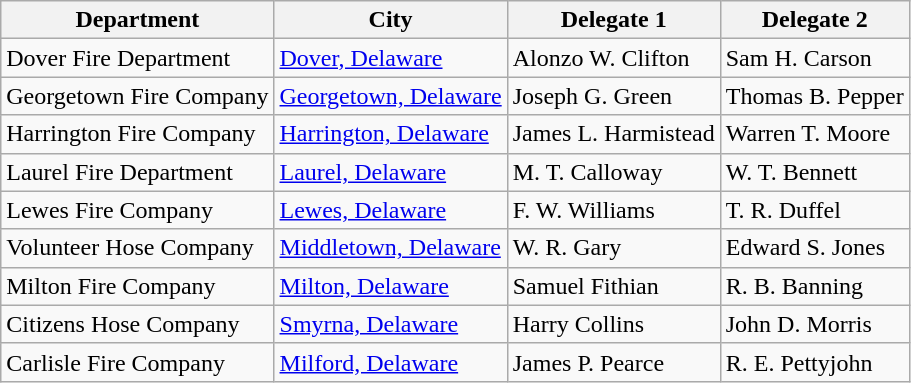<table class="wikitable" border="1">
<tr>
<th>Department</th>
<th>City</th>
<th>Delegate 1</th>
<th>Delegate 2</th>
</tr>
<tr>
<td>Dover Fire Department</td>
<td><a href='#'>Dover, Delaware</a></td>
<td>Alonzo W. Clifton</td>
<td>Sam H. Carson</td>
</tr>
<tr>
<td>Georgetown Fire Company</td>
<td><a href='#'>Georgetown, Delaware</a></td>
<td>Joseph G. Green</td>
<td>Thomas B. Pepper</td>
</tr>
<tr>
<td>Harrington Fire Company</td>
<td><a href='#'>Harrington, Delaware</a></td>
<td>James L. Harmistead</td>
<td>Warren T. Moore</td>
</tr>
<tr>
<td>Laurel Fire Department</td>
<td><a href='#'>Laurel, Delaware</a></td>
<td>M. T. Calloway</td>
<td>W. T. Bennett</td>
</tr>
<tr>
<td>Lewes Fire Company</td>
<td><a href='#'>Lewes, Delaware</a></td>
<td>F. W. Williams</td>
<td>T. R. Duffel</td>
</tr>
<tr>
<td>Volunteer Hose Company</td>
<td><a href='#'>Middletown, Delaware</a></td>
<td>W. R. Gary</td>
<td>Edward S. Jones</td>
</tr>
<tr>
<td>Milton Fire Company</td>
<td><a href='#'>Milton, Delaware</a></td>
<td>Samuel Fithian</td>
<td>R. B. Banning</td>
</tr>
<tr>
<td>Citizens Hose Company</td>
<td><a href='#'>Smyrna, Delaware</a></td>
<td>Harry Collins</td>
<td>John D. Morris</td>
</tr>
<tr>
<td>Carlisle Fire Company</td>
<td><a href='#'>Milford, Delaware</a></td>
<td>James P. Pearce</td>
<td>R. E. Pettyjohn</td>
</tr>
</table>
